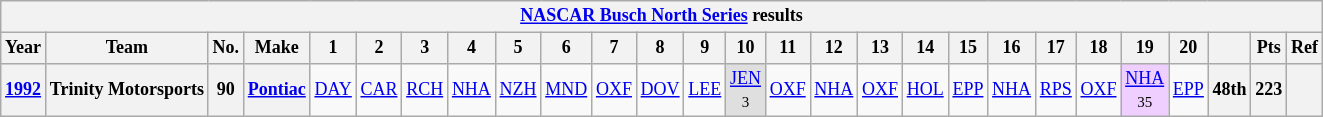<table class="wikitable" style="text-align:center; font-size:75%">
<tr>
<th colspan=45><a href='#'>NASCAR Busch North Series</a> results</th>
</tr>
<tr>
<th>Year</th>
<th>Team</th>
<th>No.</th>
<th>Make</th>
<th>1</th>
<th>2</th>
<th>3</th>
<th>4</th>
<th>5</th>
<th>6</th>
<th>7</th>
<th>8</th>
<th>9</th>
<th>10</th>
<th>11</th>
<th>12</th>
<th>13</th>
<th>14</th>
<th>15</th>
<th>16</th>
<th>17</th>
<th>18</th>
<th>19</th>
<th>20</th>
<th></th>
<th>Pts</th>
<th>Ref</th>
</tr>
<tr>
<th><a href='#'>1992</a></th>
<th>Trinity Motorsports</th>
<th>90</th>
<th><a href='#'>Pontiac</a></th>
<td><a href='#'>DAY</a></td>
<td><a href='#'>CAR</a></td>
<td><a href='#'>RCH</a></td>
<td><a href='#'>NHA</a></td>
<td><a href='#'>NZH</a></td>
<td><a href='#'>MND</a></td>
<td><a href='#'>OXF</a></td>
<td><a href='#'>DOV</a></td>
<td><a href='#'>LEE</a></td>
<td style="background:#DFDFDF;"><a href='#'>JEN</a><br><small>3</small></td>
<td><a href='#'>OXF</a></td>
<td><a href='#'>NHA</a></td>
<td><a href='#'>OXF</a></td>
<td><a href='#'>HOL</a></td>
<td><a href='#'>EPP</a></td>
<td><a href='#'>NHA</a></td>
<td><a href='#'>RPS</a></td>
<td><a href='#'>OXF</a></td>
<td style="background:#EFCFFF;"><a href='#'>NHA</a><br><small>35</small></td>
<td><a href='#'>EPP</a></td>
<th>48th</th>
<th>223</th>
<th></th>
</tr>
</table>
